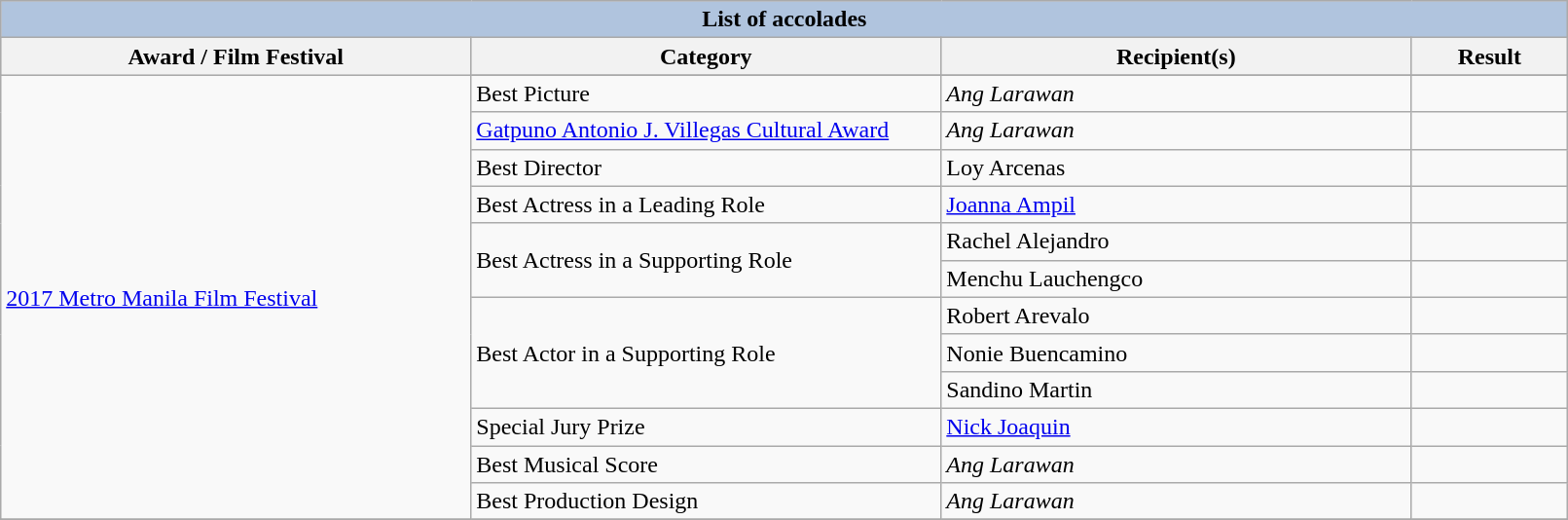<table class="wikitable sortable" style="width:85%;">
<tr style="background:#ccc; text-align:center;">
<th colspan=5 style="background:#B0C4DE;">List of accolades</th>
</tr>
<tr style="background:#ccc; text-align:center;">
<th scope="col" style="width:30%;">Award / Film Festival</th>
<th scope="col" style="width:30%;">Category</th>
<th scope="col" style="width:30%;">Recipient(s)</th>
<th scope="col" style="width:10%;">Result</th>
</tr>
<tr>
<td rowspan=13><a href='#'>2017 Metro Manila Film Festival</a></td>
</tr>
<tr>
<td>Best Picture</td>
<td><em>Ang Larawan</em></td>
<td></td>
</tr>
<tr>
<td><a href='#'>Gatpuno Antonio J. Villegas Cultural Award</a></td>
<td><em>Ang Larawan</em></td>
<td></td>
</tr>
<tr>
<td>Best Director</td>
<td>Loy Arcenas</td>
<td></td>
</tr>
<tr>
<td>Best Actress in a Leading Role</td>
<td><a href='#'>Joanna Ampil</a></td>
<td></td>
</tr>
<tr>
<td rowspan=2>Best Actress in a Supporting Role</td>
<td>Rachel Alejandro</td>
<td></td>
</tr>
<tr>
<td>Menchu Lauchengco</td>
<td></td>
</tr>
<tr>
<td rowspan=3>Best Actor in a Supporting Role</td>
<td>Robert Arevalo</td>
<td></td>
</tr>
<tr>
<td>Nonie Buencamino</td>
<td></td>
</tr>
<tr>
<td>Sandino Martin</td>
<td></td>
</tr>
<tr>
<td>Special Jury Prize</td>
<td><a href='#'>Nick Joaquin</a><br></td>
<td></td>
</tr>
<tr>
<td>Best Musical Score</td>
<td><em>Ang Larawan</em></td>
<td></td>
</tr>
<tr>
<td>Best Production Design</td>
<td><em>Ang Larawan</em></td>
<td></td>
</tr>
<tr>
</tr>
</table>
